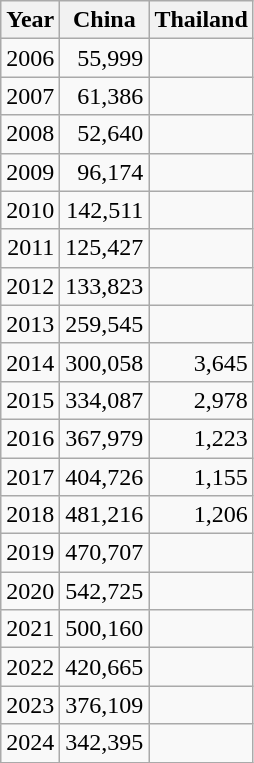<table class=wikitable style="text-align: right;">
<tr>
<th>Year</th>
<th>China</th>
<th>Thailand</th>
</tr>
<tr>
<td>2006</td>
<td>55,999</td>
<td></td>
</tr>
<tr>
<td>2007</td>
<td>61,386</td>
<td></td>
</tr>
<tr>
<td>2008</td>
<td>52,640</td>
<td></td>
</tr>
<tr>
<td>2009</td>
<td>96,174</td>
<td></td>
</tr>
<tr>
<td>2010</td>
<td>142,511</td>
<td></td>
</tr>
<tr>
<td>2011</td>
<td>125,427</td>
<td></td>
</tr>
<tr>
<td>2012</td>
<td>133,823</td>
<td></td>
</tr>
<tr>
<td>2013</td>
<td>259,545</td>
<td></td>
</tr>
<tr>
<td>2014</td>
<td>300,058</td>
<td>3,645</td>
</tr>
<tr>
<td>2015</td>
<td>334,087</td>
<td>2,978</td>
</tr>
<tr>
<td>2016</td>
<td>367,979</td>
<td>1,223</td>
</tr>
<tr>
<td>2017</td>
<td>404,726</td>
<td>1,155</td>
</tr>
<tr>
<td>2018</td>
<td>481,216</td>
<td>1,206</td>
</tr>
<tr>
<td>2019</td>
<td>470,707</td>
<td></td>
</tr>
<tr>
<td>2020</td>
<td>542,725</td>
<td></td>
</tr>
<tr>
<td>2021</td>
<td>500,160</td>
<td></td>
</tr>
<tr>
<td>2022</td>
<td>420,665</td>
<td></td>
</tr>
<tr>
<td>2023</td>
<td>376,109</td>
<td></td>
</tr>
<tr>
<td>2024</td>
<td>342,395</td>
<td></td>
</tr>
</table>
